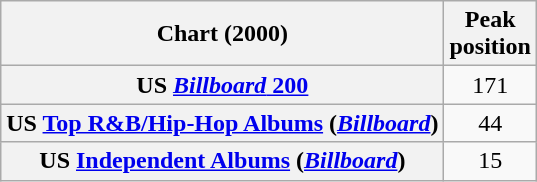<table class="wikitable sortable plainrowheaders" style="text-align:center">
<tr>
<th scope="col">Chart (2000)</th>
<th scope="col">Peak<br> position</th>
</tr>
<tr>
<th scope="row">US <a href='#'><em>Billboard</em> 200</a></th>
<td>171</td>
</tr>
<tr>
<th scope="row">US <a href='#'>Top R&B/Hip-Hop Albums</a> (<em><a href='#'>Billboard</a></em>)</th>
<td>44</td>
</tr>
<tr>
<th scope="row">US <a href='#'>Independent Albums</a> (<em><a href='#'>Billboard</a></em>)</th>
<td>15</td>
</tr>
</table>
